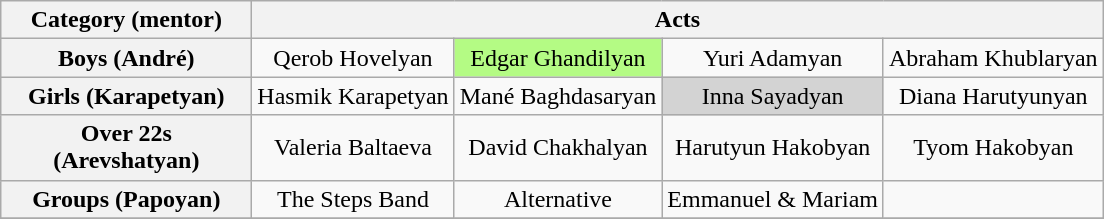<table class="wikitable" style="text-align:center">
<tr>
<th spope="col" style="width:160px;">Category (mentor)</th>
<th scope="col" colspan="4" style="width:500px;">Acts</th>
</tr>
<tr>
<th scope="row">Boys (André)</th>
<td>Qerob Hovelyan</td>
<td style="background:#B4FB84;">Edgar Ghandilyan</td>
<td>Yuri Adamyan</td>
<td>Abraham Khublaryan</td>
</tr>
<tr>
<th scope="row">Girls (Karapetyan)</th>
<td>Hasmik Karapetyan</td>
<td>Mané Baghdasaryan</td>
<td style="background:lightgrey;">Inna Sayadyan</td>
<td>Diana Harutyunyan</td>
</tr>
<tr>
<th scope="row">Over 22s (Arevshatyan)</th>
<td>Valeria Baltaeva</td>
<td>David Chakhalyan</td>
<td>Harutyun Hakobyan</td>
<td>Tyom Hakobyan</td>
</tr>
<tr>
<th scope="row">Groups (Papoyan)</th>
<td>The Steps Band</td>
<td>Alternative</td>
<td>Emmanuel & Mariam</td>
<td></td>
</tr>
<tr>
</tr>
</table>
